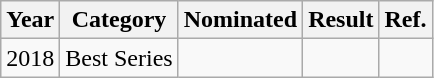<table class="wikitable">
<tr>
<th>Year</th>
<th>Category</th>
<th>Nominated</th>
<th>Result</th>
<th>Ref.</th>
</tr>
<tr>
<td>2018</td>
<td>Best Series</td>
<td></td>
<td></td>
<td></td>
</tr>
</table>
